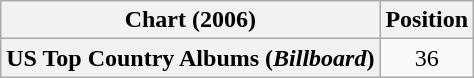<table class="wikitable plainrowheaders" style="text-align:center">
<tr>
<th scope="col">Chart (2006)</th>
<th scope="col">Position</th>
</tr>
<tr>
<th scope="row">US Top Country Albums (<em>Billboard</em>)</th>
<td>36</td>
</tr>
</table>
